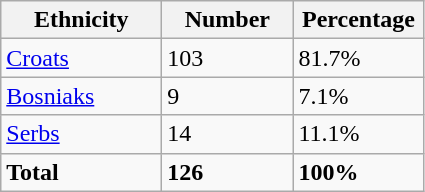<table class="wikitable">
<tr>
<th width="100px">Ethnicity</th>
<th width="80px">Number</th>
<th width="80px">Percentage</th>
</tr>
<tr>
<td><a href='#'>Croats</a></td>
<td>103</td>
<td>81.7%</td>
</tr>
<tr>
<td><a href='#'>Bosniaks</a></td>
<td>9</td>
<td>7.1%</td>
</tr>
<tr>
<td><a href='#'>Serbs</a></td>
<td>14</td>
<td>11.1%</td>
</tr>
<tr>
<td><strong>Total</strong></td>
<td><strong>126</strong></td>
<td><strong>100%</strong></td>
</tr>
</table>
